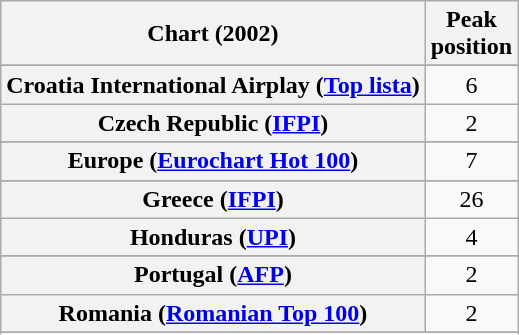<table class="wikitable sortable plainrowheaders" style="text-align:center">
<tr>
<th>Chart (2002)</th>
<th>Peak<br>position</th>
</tr>
<tr>
</tr>
<tr>
</tr>
<tr>
</tr>
<tr>
</tr>
<tr>
<th scope="row">Croatia International Airplay (<a href='#'>Top lista</a>)</th>
<td>6</td>
</tr>
<tr>
<th scope="row">Czech Republic (<a href='#'>IFPI</a>)</th>
<td>2</td>
</tr>
<tr>
</tr>
<tr>
<th scope="row">Europe (<a href='#'>Eurochart Hot 100</a>)</th>
<td>7</td>
</tr>
<tr>
</tr>
<tr>
<th scope="row">Greece (<a href='#'>IFPI</a>)</th>
<td>26</td>
</tr>
<tr>
<th scope="row">Honduras (<a href='#'>UPI</a>)</th>
<td>4</td>
</tr>
<tr>
</tr>
<tr>
</tr>
<tr>
</tr>
<tr>
</tr>
<tr>
</tr>
<tr>
</tr>
<tr>
<th scope="row">Portugal (<a href='#'>AFP</a>)</th>
<td>2</td>
</tr>
<tr>
<th scope="row">Romania (<a href='#'>Romanian Top 100</a>)</th>
<td>2</td>
</tr>
<tr>
</tr>
<tr>
</tr>
<tr>
</tr>
<tr>
</tr>
<tr>
</tr>
<tr>
</tr>
<tr>
</tr>
<tr>
</tr>
<tr>
</tr>
<tr>
</tr>
</table>
